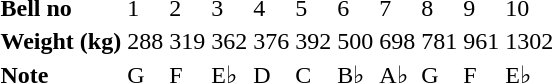<table>
<tr>
<th scope="row" align="left">Bell no</th>
<td>1</td>
<td>2</td>
<td>3</td>
<td>4</td>
<td>5</td>
<td>6</td>
<td>7</td>
<td>8</td>
<td>9</td>
<td>10</td>
</tr>
<tr>
<th scope="row" align="left">Weight (kg)</th>
<td>288</td>
<td>319</td>
<td>362</td>
<td>376</td>
<td>392</td>
<td>500</td>
<td>698</td>
<td>781</td>
<td>961</td>
<td>1302</td>
</tr>
<tr>
<th scope="row" align="left">Note</th>
<td>G</td>
<td>F</td>
<td>E♭</td>
<td>D</td>
<td>C</td>
<td>B♭</td>
<td>A♭</td>
<td>G</td>
<td>F</td>
<td>E♭</td>
</tr>
</table>
